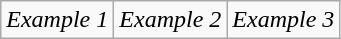<table class="wikitable">
<tr>
<td><em>Example 1</em> <br></td>
<td><em>Example 2</em> <br></td>
<td><em>Example 3</em> <br></td>
</tr>
</table>
